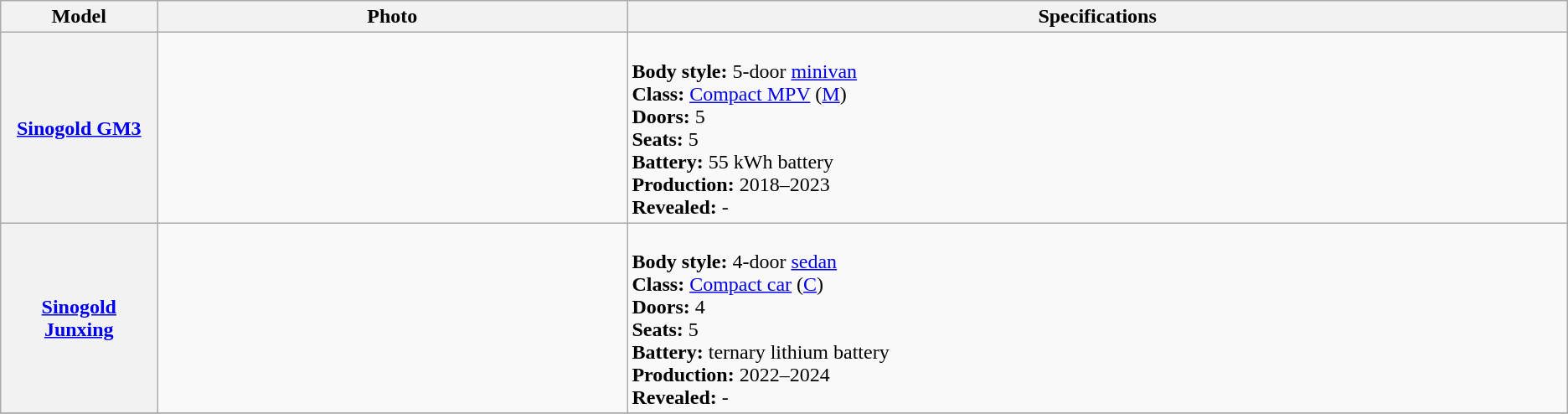<table class="wikitable">
<tr>
<th width=10%>Model</th>
<th width=30%>Photo</th>
<th width=100%>Specifications</th>
</tr>
<tr>
<th><a href='#'>Sinogold GM3</a></th>
<td></td>
<td><br><strong>Body style:</strong> 5-door <a href='#'>minivan</a><br><strong>Class:</strong> <a href='#'>Compact MPV</a> (<a href='#'>M</a>)<br><strong>Doors:</strong> 5<br><strong>Seats:</strong> 5<br><strong>Battery:</strong> 55 kWh battery<br><strong>Production:</strong> 2018–2023<br><strong>Revealed:</strong> -</td>
</tr>
<tr>
<th><a href='#'>Sinogold Junxing</a></th>
<td></td>
<td><br><strong>Body style:</strong> 4-door <a href='#'>sedan</a><br><strong>Class:</strong> <a href='#'>Compact car</a> (<a href='#'>C</a>)<br><strong>Doors:</strong> 4<br><strong>Seats:</strong> 5<br><strong>Battery:</strong> ternary lithium battery<br><strong>Production:</strong> 2022–2024<br><strong>Revealed:</strong> -</td>
</tr>
<tr>
</tr>
</table>
